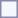<table style="border:1px solid #8888aa; background-color:#f7f8ff; padding:5px; font-size:95%; margin: 0px 12px 12px 0px;">
</table>
